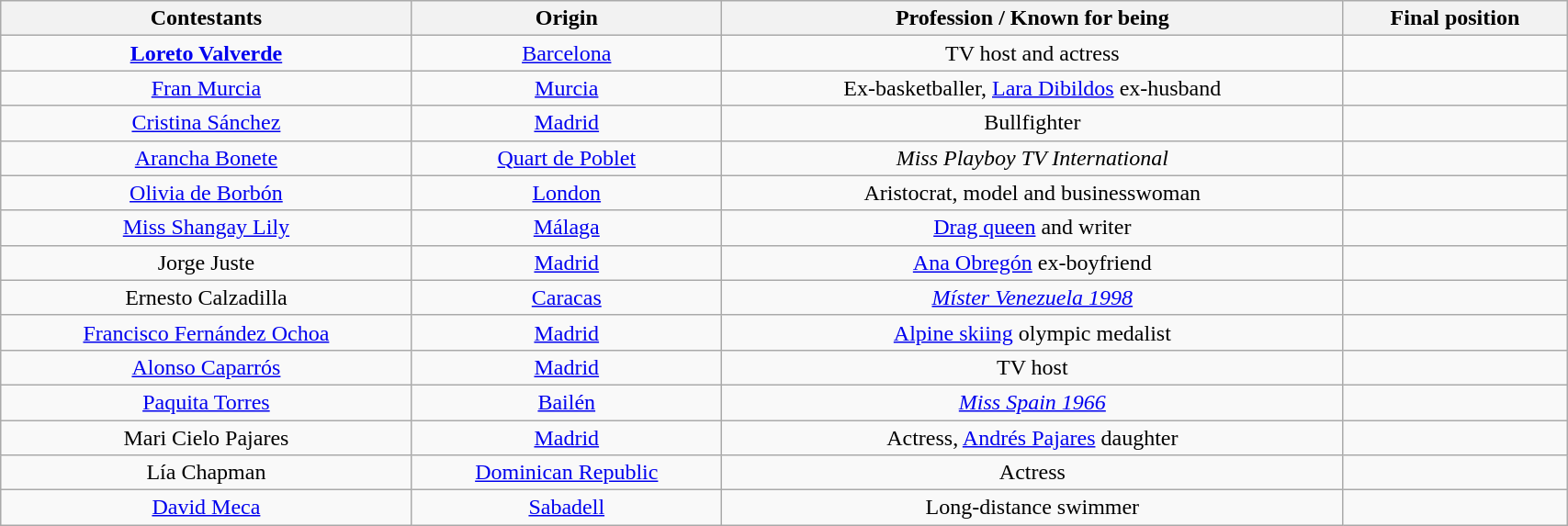<table class="wikitable" style="width:90%; text-align:center">
<tr>
<th>Contestants</th>
<th>Origin</th>
<th>Profession / Known for being</th>
<th>Final position</th>
</tr>
<tr>
<td><strong><a href='#'>Loreto Valverde</a></strong></td>
<td><a href='#'>Barcelona</a></td>
<td>TV host and actress</td>
<td></td>
</tr>
<tr>
<td><a href='#'>Fran Murcia</a></td>
<td><a href='#'>Murcia</a></td>
<td>Ex-basketballer, <a href='#'>Lara Dibildos</a> ex-husband</td>
<td></td>
</tr>
<tr>
<td><a href='#'>Cristina Sánchez</a></td>
<td><a href='#'>Madrid</a></td>
<td>Bullfighter</td>
<td></td>
</tr>
<tr>
<td><a href='#'>Arancha Bonete</a></td>
<td><a href='#'>Quart de Poblet</a></td>
<td><em>Miss Playboy TV International</em></td>
<td></td>
</tr>
<tr>
<td><a href='#'>Olivia de Borbón</a></td>
<td><a href='#'>London</a></td>
<td>Aristocrat, model and businesswoman</td>
<td></td>
</tr>
<tr>
<td><a href='#'>Miss Shangay Lily</a></td>
<td><a href='#'>Málaga</a></td>
<td><a href='#'>Drag queen</a> and writer</td>
<td></td>
</tr>
<tr>
<td>Jorge Juste</td>
<td><a href='#'>Madrid</a></td>
<td><a href='#'>Ana Obregón</a> ex-boyfriend</td>
<td></td>
</tr>
<tr>
<td>Ernesto Calzadilla</td>
<td><a href='#'>Caracas</a></td>
<td><em><a href='#'>Míster Venezuela 1998</a></em></td>
<td></td>
</tr>
<tr>
<td><a href='#'>Francisco Fernández Ochoa</a></td>
<td><a href='#'>Madrid</a></td>
<td><a href='#'>Alpine skiing</a> olympic medalist</td>
<td></td>
</tr>
<tr>
<td><a href='#'>Alonso Caparrós</a></td>
<td><a href='#'>Madrid</a></td>
<td>TV host</td>
<td></td>
</tr>
<tr>
<td><a href='#'>Paquita Torres</a></td>
<td><a href='#'>Bailén</a></td>
<td><em><a href='#'>Miss Spain 1966</a></em></td>
<td></td>
</tr>
<tr>
<td>Mari Cielo Pajares</td>
<td><a href='#'>Madrid</a></td>
<td>Actress, <a href='#'>Andrés Pajares</a> daughter</td>
<td></td>
</tr>
<tr>
<td>Lía Chapman</td>
<td><a href='#'>Dominican Republic</a></td>
<td>Actress</td>
<td></td>
</tr>
<tr>
<td><a href='#'>David Meca</a></td>
<td><a href='#'>Sabadell</a></td>
<td>Long-distance swimmer</td>
<td></td>
</tr>
</table>
